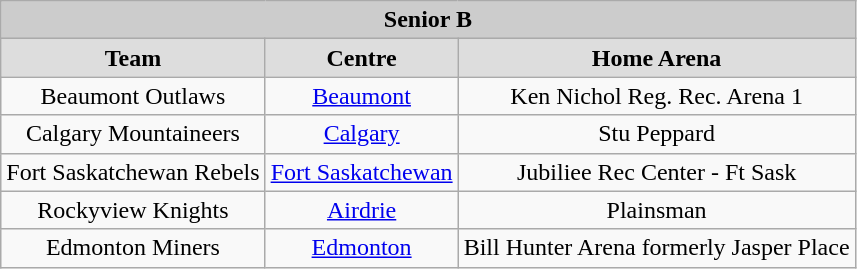<table class="wikitable">
<tr align="center" bgcolor="#cccccc">
<td colspan="3"><strong>Senior B</strong></td>
</tr>
<tr align="center" bgcolor="#dddddd">
<td><strong>Team</strong></td>
<td><strong>Centre</strong></td>
<td><strong>Home Arena</strong></td>
</tr>
<tr align="center">
<td>Beaumont Outlaws</td>
<td><a href='#'>Beaumont</a></td>
<td>Ken Nichol Reg. Rec. Arena 1</td>
</tr>
<tr align="center">
<td>Calgary Mountaineers</td>
<td><a href='#'>Calgary</a></td>
<td>Stu Peppard</td>
</tr>
<tr align="center">
<td>Fort Saskatchewan Rebels</td>
<td><a href='#'>Fort Saskatchewan</a></td>
<td>Jubiliee Rec Center - Ft Sask</td>
</tr>
<tr align="center">
<td>Rockyview Knights</td>
<td><a href='#'>Airdrie</a></td>
<td>Plainsman</td>
</tr>
<tr align="center">
<td>Edmonton Miners</td>
<td><a href='#'>Edmonton</a></td>
<td>Bill Hunter Arena formerly Jasper Place</td>
</tr>
</table>
